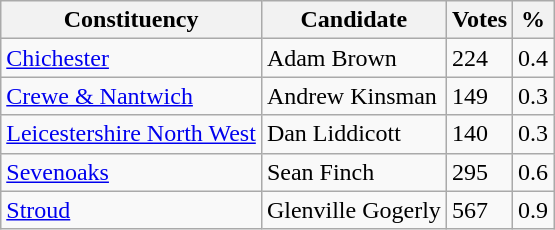<table class="wikitable">
<tr>
<th>Constituency</th>
<th>Candidate</th>
<th>Votes</th>
<th>%</th>
</tr>
<tr>
<td><a href='#'>Chichester</a></td>
<td>Adam Brown</td>
<td>224</td>
<td>0.4</td>
</tr>
<tr>
<td><a href='#'>Crewe & Nantwich</a></td>
<td>Andrew Kinsman</td>
<td>149</td>
<td>0.3</td>
</tr>
<tr>
<td><a href='#'>Leicestershire North West</a></td>
<td>Dan Liddicott</td>
<td>140</td>
<td>0.3</td>
</tr>
<tr>
<td><a href='#'>Sevenoaks</a></td>
<td>Sean Finch</td>
<td>295</td>
<td>0.6</td>
</tr>
<tr>
<td><a href='#'>Stroud</a></td>
<td>Glenville Gogerly</td>
<td>567</td>
<td>0.9</td>
</tr>
</table>
